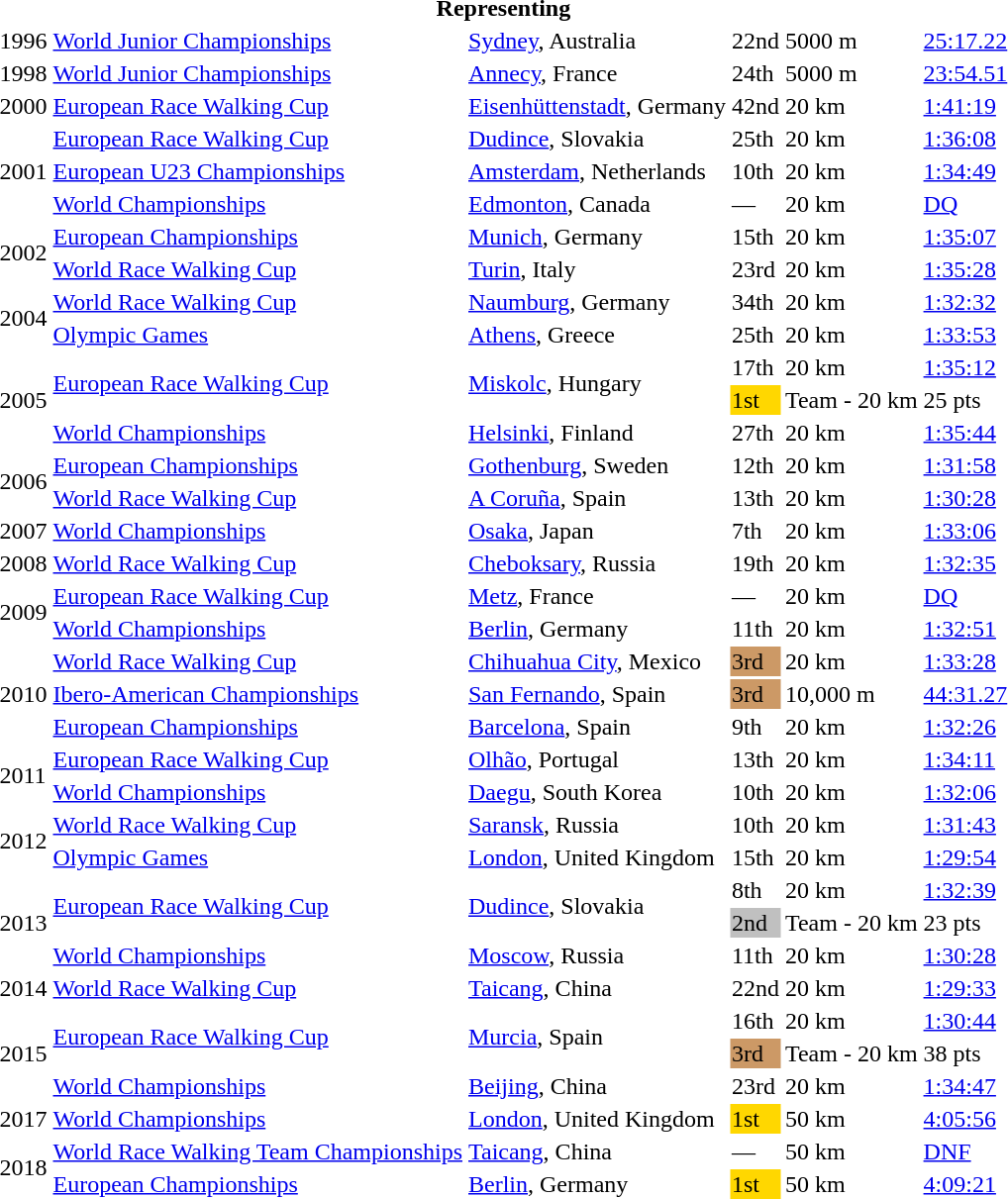<table>
<tr>
<th colspan="6">Representing </th>
</tr>
<tr>
<td>1996</td>
<td><a href='#'>World Junior Championships</a></td>
<td><a href='#'>Sydney</a>, Australia</td>
<td>22nd</td>
<td>5000 m</td>
<td><a href='#'>25:17.22</a></td>
</tr>
<tr>
<td>1998</td>
<td><a href='#'>World Junior Championships</a></td>
<td><a href='#'>Annecy</a>, France</td>
<td>24th</td>
<td>5000 m</td>
<td><a href='#'>23:54.51</a></td>
</tr>
<tr>
<td>2000</td>
<td><a href='#'>European Race Walking Cup</a></td>
<td><a href='#'>Eisenhüttenstadt</a>, Germany</td>
<td>42nd</td>
<td>20 km</td>
<td><a href='#'>1:41:19</a></td>
</tr>
<tr>
<td rowspan=3>2001</td>
<td><a href='#'>European Race Walking Cup</a></td>
<td><a href='#'>Dudince</a>, Slovakia</td>
<td>25th</td>
<td>20 km</td>
<td><a href='#'>1:36:08</a></td>
</tr>
<tr>
<td><a href='#'>European U23 Championships</a></td>
<td><a href='#'>Amsterdam</a>, Netherlands</td>
<td>10th</td>
<td>20 km</td>
<td><a href='#'>1:34:49</a></td>
</tr>
<tr>
<td><a href='#'>World Championships</a></td>
<td><a href='#'>Edmonton</a>, Canada</td>
<td>—</td>
<td>20 km</td>
<td><a href='#'>DQ</a></td>
</tr>
<tr>
<td rowspan=2>2002</td>
<td><a href='#'>European Championships</a></td>
<td><a href='#'>Munich</a>, Germany</td>
<td>15th</td>
<td>20 km</td>
<td><a href='#'>1:35:07</a></td>
</tr>
<tr>
<td><a href='#'>World Race Walking Cup</a></td>
<td><a href='#'>Turin</a>, Italy</td>
<td>23rd</td>
<td>20 km</td>
<td><a href='#'>1:35:28</a></td>
</tr>
<tr>
<td rowspan=2>2004</td>
<td><a href='#'>World Race Walking Cup</a></td>
<td><a href='#'>Naumburg</a>, Germany</td>
<td>34th</td>
<td>20 km</td>
<td><a href='#'>1:32:32</a></td>
</tr>
<tr>
<td><a href='#'>Olympic Games</a></td>
<td><a href='#'>Athens</a>, Greece</td>
<td>25th</td>
<td>20 km</td>
<td><a href='#'>1:33:53</a></td>
</tr>
<tr>
<td rowspan=3>2005</td>
<td rowspan=2><a href='#'>European Race Walking Cup</a></td>
<td rowspan=2><a href='#'>Miskolc</a>, Hungary</td>
<td>17th</td>
<td>20 km</td>
<td><a href='#'>1:35:12</a></td>
</tr>
<tr>
<td bgcolor=gold>1st</td>
<td>Team - 20 km</td>
<td>25 pts</td>
</tr>
<tr>
<td><a href='#'>World Championships</a></td>
<td><a href='#'>Helsinki</a>, Finland</td>
<td>27th</td>
<td>20 km</td>
<td><a href='#'>1:35:44</a></td>
</tr>
<tr>
<td rowspan=2>2006</td>
<td><a href='#'>European Championships</a></td>
<td><a href='#'>Gothenburg</a>, Sweden</td>
<td>12th</td>
<td>20 km</td>
<td><a href='#'>1:31:58</a></td>
</tr>
<tr>
<td><a href='#'>World Race Walking Cup</a></td>
<td><a href='#'>A Coruña</a>, Spain</td>
<td>13th</td>
<td>20 km</td>
<td><a href='#'>1:30:28</a></td>
</tr>
<tr>
<td>2007</td>
<td><a href='#'>World Championships</a></td>
<td><a href='#'>Osaka</a>, Japan</td>
<td>7th</td>
<td>20 km</td>
<td><a href='#'>1:33:06</a></td>
</tr>
<tr>
<td>2008</td>
<td><a href='#'>World Race Walking Cup</a></td>
<td><a href='#'>Cheboksary</a>, Russia</td>
<td>19th</td>
<td>20 km</td>
<td><a href='#'>1:32:35</a></td>
</tr>
<tr>
<td rowspan=2>2009</td>
<td><a href='#'>European Race Walking Cup</a></td>
<td><a href='#'>Metz</a>, France</td>
<td>—</td>
<td>20 km</td>
<td><a href='#'>DQ</a></td>
</tr>
<tr>
<td><a href='#'>World Championships</a></td>
<td><a href='#'>Berlin</a>, Germany</td>
<td>11th</td>
<td>20 km</td>
<td><a href='#'>1:32:51</a></td>
</tr>
<tr>
<td rowspan=3>2010</td>
<td><a href='#'>World Race Walking Cup</a></td>
<td><a href='#'>Chihuahua City</a>, Mexico</td>
<td bgcolor="cc9966">3rd</td>
<td>20 km</td>
<td><a href='#'>1:33:28</a></td>
</tr>
<tr>
<td><a href='#'>Ibero-American Championships</a></td>
<td><a href='#'>San Fernando</a>, Spain</td>
<td bgcolor="cc9966">3rd</td>
<td>10,000 m</td>
<td><a href='#'>44:31.27</a></td>
</tr>
<tr>
<td><a href='#'>European Championships</a></td>
<td><a href='#'>Barcelona</a>, Spain</td>
<td>9th</td>
<td>20 km</td>
<td><a href='#'>1:32:26</a></td>
</tr>
<tr>
<td rowspan=2>2011</td>
<td><a href='#'>European Race Walking Cup</a></td>
<td><a href='#'>Olhão</a>, Portugal</td>
<td>13th</td>
<td>20 km</td>
<td><a href='#'>1:34:11</a></td>
</tr>
<tr>
<td><a href='#'>World Championships</a></td>
<td><a href='#'>Daegu</a>, South Korea</td>
<td>10th</td>
<td>20 km</td>
<td><a href='#'>1:32:06</a></td>
</tr>
<tr>
<td rowspan=2>2012</td>
<td><a href='#'>World Race Walking Cup</a></td>
<td><a href='#'>Saransk</a>, Russia</td>
<td>10th</td>
<td>20 km</td>
<td><a href='#'>1:31:43</a></td>
</tr>
<tr>
<td><a href='#'>Olympic Games</a></td>
<td><a href='#'>London</a>, United Kingdom</td>
<td>15th</td>
<td>20 km</td>
<td><a href='#'>1:29:54</a></td>
</tr>
<tr>
<td rowspan=3>2013</td>
<td rowspan=2><a href='#'>European Race Walking Cup</a></td>
<td rowspan=2><a href='#'>Dudince</a>, Slovakia</td>
<td>8th</td>
<td>20 km</td>
<td><a href='#'>1:32:39</a></td>
</tr>
<tr>
<td bgcolor=silver>2nd</td>
<td>Team - 20 km</td>
<td>23 pts</td>
</tr>
<tr>
<td><a href='#'>World Championships</a></td>
<td><a href='#'>Moscow</a>, Russia</td>
<td>11th</td>
<td>20 km</td>
<td><a href='#'>1:30:28</a></td>
</tr>
<tr>
<td>2014</td>
<td><a href='#'>World Race Walking Cup</a></td>
<td><a href='#'>Taicang</a>, China</td>
<td>22nd</td>
<td>20 km</td>
<td><a href='#'>1:29:33</a></td>
</tr>
<tr>
<td rowspan=3>2015</td>
<td rowspan=2><a href='#'>European Race Walking Cup</a></td>
<td rowspan=2><a href='#'>Murcia</a>, Spain</td>
<td>16th</td>
<td>20 km</td>
<td><a href='#'>1:30:44</a></td>
</tr>
<tr>
<td bgcolor="cc9966">3rd</td>
<td>Team - 20 km</td>
<td>38 pts</td>
</tr>
<tr>
<td><a href='#'>World Championships</a></td>
<td><a href='#'>Beijing</a>, China</td>
<td>23rd</td>
<td>20 km</td>
<td><a href='#'>1:34:47</a></td>
</tr>
<tr>
<td>2017</td>
<td><a href='#'>World Championships</a></td>
<td><a href='#'>London</a>, United Kingdom</td>
<td bgcolor=gold>1st</td>
<td>50 km</td>
<td><a href='#'>4:05:56</a></td>
</tr>
<tr>
<td rowspan=2>2018</td>
<td><a href='#'>World Race Walking Team Championships</a></td>
<td><a href='#'>Taicang</a>, China</td>
<td>—</td>
<td>50 km</td>
<td><a href='#'>DNF</a></td>
</tr>
<tr>
<td><a href='#'>European Championships</a></td>
<td><a href='#'>Berlin</a>, Germany</td>
<td bgcolor=gold>1st</td>
<td>50 km</td>
<td><a href='#'>4:09:21</a></td>
</tr>
</table>
